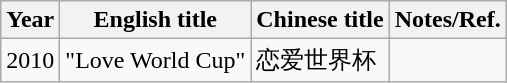<table class="wikitable sortable">
<tr>
<th>Year</th>
<th>English title</th>
<th>Chinese title</th>
<th class="unsortable">Notes/Ref.</th>
</tr>
<tr>
<td>2010</td>
<td>"Love World Cup"</td>
<td>恋爱世界杯</td>
<td></td>
</tr>
</table>
